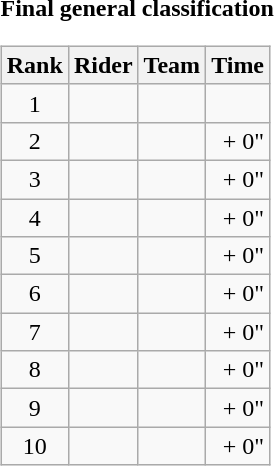<table>
<tr>
<td><strong>Final general classification</strong><br><table class="wikitable">
<tr>
<th scope="col">Rank</th>
<th scope="col">Rider</th>
<th scope="col">Team</th>
<th scope="col">Time</th>
</tr>
<tr>
<td style="text-align:center;">1</td>
<td></td>
<td></td>
<td style="text-align:right;"></td>
</tr>
<tr>
<td style="text-align:center;">2</td>
<td></td>
<td></td>
<td style="text-align:right;">+ 0"</td>
</tr>
<tr>
<td style="text-align:center;">3</td>
<td></td>
<td></td>
<td style="text-align:right;">+ 0"</td>
</tr>
<tr>
<td style="text-align:center;">4</td>
<td></td>
<td></td>
<td style="text-align:right;">+ 0"</td>
</tr>
<tr>
<td style="text-align:center;">5</td>
<td></td>
<td></td>
<td style="text-align:right;">+ 0"</td>
</tr>
<tr>
<td style="text-align:center;">6</td>
<td></td>
<td></td>
<td style="text-align:right;">+ 0"</td>
</tr>
<tr>
<td style="text-align:center;">7</td>
<td></td>
<td></td>
<td style="text-align:right;">+ 0"</td>
</tr>
<tr>
<td style="text-align:center;">8</td>
<td></td>
<td></td>
<td style="text-align:right;">+ 0"</td>
</tr>
<tr>
<td style="text-align:center;">9</td>
<td></td>
<td></td>
<td style="text-align:right;">+ 0"</td>
</tr>
<tr>
<td style="text-align:center;">10</td>
<td></td>
<td></td>
<td style="text-align:right;">+ 0"</td>
</tr>
</table>
</td>
</tr>
</table>
